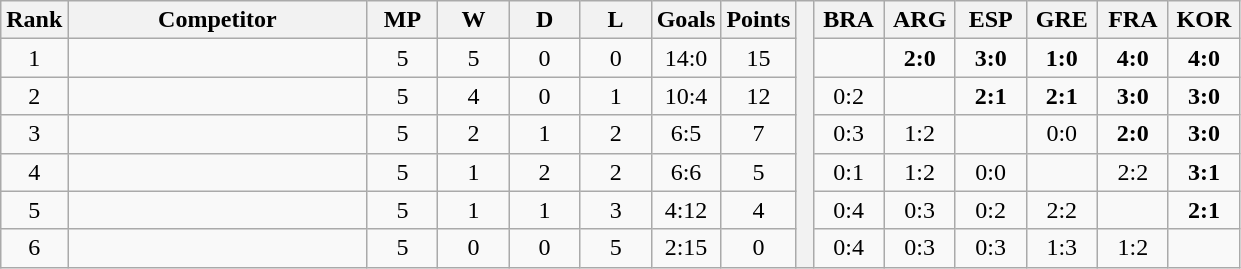<table class="wikitable" style="text-align:center">
<tr>
<th>Rank</th>
<th style="width:12em">Competitor</th>
<th style="width:2.5em">MP</th>
<th style="width:2.5em">W</th>
<th style="width:2.5em">D</th>
<th style="width:2.5em">L</th>
<th>Goals</th>
<th style="width:2.5em">Points</th>
<th rowspan="7"> </th>
<th style="width:2.5em">BRA</th>
<th style="width:2.5em">ARG</th>
<th style="width:2.5em">ESP</th>
<th style="width:2.5em">GRE</th>
<th style="width:2.5em">FRA</th>
<th style="width:2.5em">KOR</th>
</tr>
<tr>
<td>1</td>
<td style="text-align:left"></td>
<td>5</td>
<td>5</td>
<td>0</td>
<td>0</td>
<td>14:0</td>
<td>15</td>
<td></td>
<td><strong>2:0</strong></td>
<td><strong>3:0</strong></td>
<td><strong>1:0</strong></td>
<td><strong>4:0</strong></td>
<td><strong>4:0</strong></td>
</tr>
<tr>
<td>2</td>
<td style="text-align:left"></td>
<td>5</td>
<td>4</td>
<td>0</td>
<td>1</td>
<td>10:4</td>
<td>12</td>
<td>0:2</td>
<td></td>
<td><strong>2:1</strong></td>
<td><strong>2:1</strong></td>
<td><strong>3:0</strong></td>
<td><strong>3:0</strong></td>
</tr>
<tr>
<td>3</td>
<td style="text-align:left"></td>
<td>5</td>
<td>2</td>
<td>1</td>
<td>2</td>
<td>6:5</td>
<td>7</td>
<td>0:3</td>
<td>1:2</td>
<td></td>
<td>0:0</td>
<td><strong>2:0</strong></td>
<td><strong>3:0</strong></td>
</tr>
<tr>
<td>4</td>
<td style="text-align:left"></td>
<td>5</td>
<td>1</td>
<td>2</td>
<td>2</td>
<td>6:6</td>
<td>5</td>
<td>0:1</td>
<td>1:2</td>
<td>0:0</td>
<td></td>
<td>2:2</td>
<td><strong>3:1</strong></td>
</tr>
<tr>
<td>5</td>
<td style="text-align:left"></td>
<td>5</td>
<td>1</td>
<td>1</td>
<td>3</td>
<td>4:12</td>
<td>4</td>
<td>0:4</td>
<td>0:3</td>
<td>0:2</td>
<td>2:2</td>
<td></td>
<td><strong>2:1</strong></td>
</tr>
<tr>
<td>6</td>
<td style="text-align:left"></td>
<td>5</td>
<td>0</td>
<td>0</td>
<td>5</td>
<td>2:15</td>
<td>0</td>
<td>0:4</td>
<td>0:3</td>
<td>0:3</td>
<td>1:3</td>
<td>1:2</td>
<td></td>
</tr>
</table>
